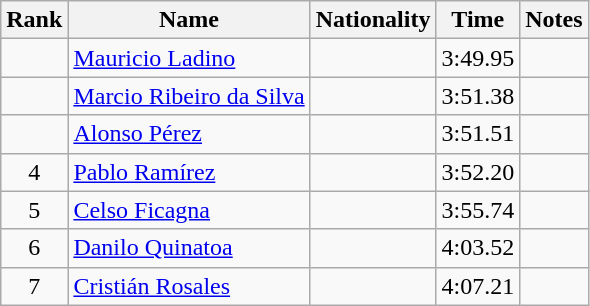<table class="wikitable sortable" style="text-align:center">
<tr>
<th>Rank</th>
<th>Name</th>
<th>Nationality</th>
<th>Time</th>
<th>Notes</th>
</tr>
<tr>
<td></td>
<td align=left><a href='#'>Mauricio Ladino</a></td>
<td align=left></td>
<td>3:49.95</td>
<td></td>
</tr>
<tr>
<td></td>
<td align=left><a href='#'>Marcio Ribeiro da Silva</a></td>
<td align=left></td>
<td>3:51.38</td>
<td></td>
</tr>
<tr>
<td></td>
<td align=left><a href='#'>Alonso Pérez</a></td>
<td align=left></td>
<td>3:51.51</td>
<td></td>
</tr>
<tr>
<td>4</td>
<td align=left><a href='#'>Pablo Ramírez</a></td>
<td align=left></td>
<td>3:52.20</td>
<td></td>
</tr>
<tr>
<td>5</td>
<td align=left><a href='#'>Celso Ficagna</a></td>
<td align=left></td>
<td>3:55.74</td>
<td></td>
</tr>
<tr>
<td>6</td>
<td align=left><a href='#'>Danilo Quinatoa</a></td>
<td align=left></td>
<td>4:03.52</td>
<td></td>
</tr>
<tr>
<td>7</td>
<td align=left><a href='#'>Cristián Rosales</a></td>
<td align=left></td>
<td>4:07.21</td>
<td></td>
</tr>
</table>
